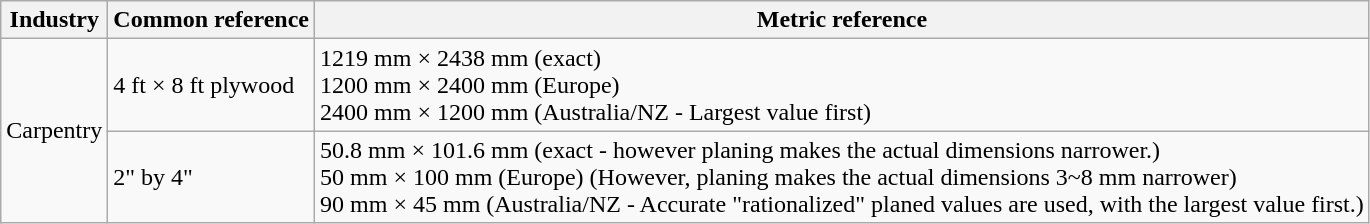<table class="wikitable">
<tr>
<th>Industry</th>
<th>Common reference</th>
<th>Metric reference</th>
</tr>
<tr>
<td rowspan="2">Carpentry</td>
<td>4 ft × 8 ft plywood</td>
<td>1219 mm × 2438 mm (exact)<br>1200 mm × 2400 mm (Europe)<br>2400 mm × 1200 mm (Australia/NZ - Largest value first)</td>
</tr>
<tr>
<td>2" by 4"</td>
<td>50.8 mm × 101.6 mm (exact - however planing makes the actual dimensions narrower.)<br> 50 mm × 100 mm (Europe) (However, planing makes the actual dimensions 3~8 mm narrower)<br> 90 mm × 45 mm (Australia/NZ - Accurate "rationalized" planed values are used, with the largest value first.)</td>
</tr>
</table>
